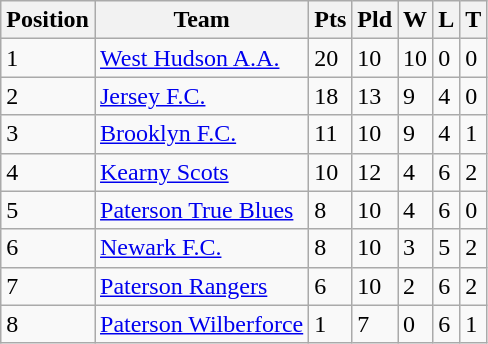<table class="wikitable">
<tr>
<th>Position</th>
<th>Team</th>
<th>Pts</th>
<th>Pld</th>
<th>W</th>
<th>L</th>
<th>T</th>
</tr>
<tr>
<td>1</td>
<td><a href='#'>West Hudson A.A.</a></td>
<td>20</td>
<td>10</td>
<td>10</td>
<td>0</td>
<td>0</td>
</tr>
<tr>
<td>2</td>
<td><a href='#'>Jersey F.C.</a></td>
<td>18</td>
<td>13</td>
<td>9</td>
<td>4</td>
<td>0</td>
</tr>
<tr>
<td>3</td>
<td><a href='#'>Brooklyn F.C.</a></td>
<td>11</td>
<td>10</td>
<td>9</td>
<td>4</td>
<td>1</td>
</tr>
<tr>
<td>4</td>
<td><a href='#'>Kearny Scots</a></td>
<td>10</td>
<td>12</td>
<td>4</td>
<td>6</td>
<td>2</td>
</tr>
<tr>
<td>5</td>
<td><a href='#'>Paterson True Blues</a></td>
<td>8</td>
<td>10</td>
<td>4</td>
<td>6</td>
<td>0</td>
</tr>
<tr>
<td>6</td>
<td><a href='#'>Newark F.C.</a></td>
<td>8</td>
<td>10</td>
<td>3</td>
<td>5</td>
<td>2</td>
</tr>
<tr>
<td>7</td>
<td><a href='#'>Paterson Rangers</a></td>
<td>6</td>
<td>10</td>
<td>2</td>
<td>6</td>
<td>2</td>
</tr>
<tr>
<td>8</td>
<td><a href='#'>Paterson Wilberforce</a></td>
<td>1</td>
<td>7</td>
<td>0</td>
<td>6</td>
<td>1</td>
</tr>
</table>
